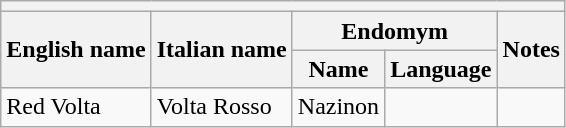<table class="wikitable sortable">
<tr>
<th colspan="5"></th>
</tr>
<tr>
<th rowspan="2">English name</th>
<th rowspan="2">Italian name</th>
<th colspan="2">Endomym</th>
<th rowspan="2">Notes</th>
</tr>
<tr>
<th>Name</th>
<th>Language</th>
</tr>
<tr>
<td>Red Volta</td>
<td>Volta Rosso</td>
<td>Nazinon</td>
<td></td>
<td></td>
</tr>
</table>
